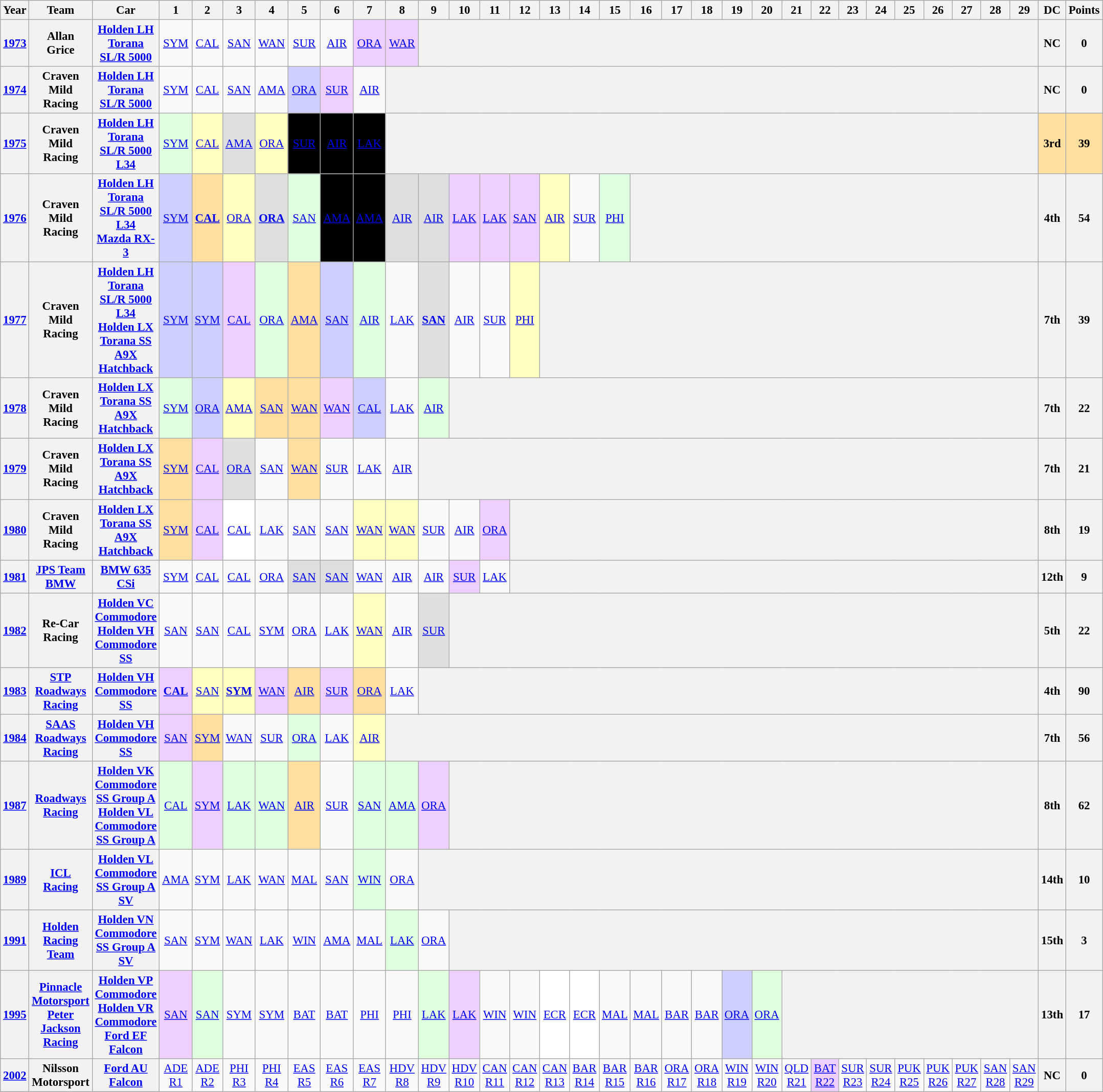<table class="wikitable" style="text-align:center; font-size:95%">
<tr>
<th>Year</th>
<th>Team</th>
<th>Car</th>
<th>1</th>
<th>2</th>
<th>3</th>
<th>4</th>
<th>5</th>
<th>6</th>
<th>7</th>
<th>8</th>
<th>9</th>
<th>10</th>
<th>11</th>
<th>12</th>
<th>13</th>
<th>14</th>
<th>15</th>
<th>16</th>
<th>17</th>
<th>18</th>
<th>19</th>
<th>20</th>
<th>21</th>
<th>22</th>
<th>23</th>
<th>24</th>
<th>25</th>
<th>26</th>
<th>27</th>
<th>28</th>
<th>29</th>
<th>DC</th>
<th>Points</th>
</tr>
<tr>
<th><a href='#'>1973</a></th>
<th>Allan Grice</th>
<th><a href='#'>Holden LH Torana SL/R 5000</a></th>
<td style="background:#;"><a href='#'>SYM</a><br></td>
<td style="background:#; "><a href='#'>CAL</a><br></td>
<td><a href='#'>SAN</a></td>
<td><a href='#'>WAN</a></td>
<td style="background:#; "><a href='#'>SUR</a><br></td>
<td><a href='#'>AIR</a></td>
<td style="background:#efcfff; "><a href='#'>ORA</a><br></td>
<td style="background:#efcfff; "><a href='#'>WAR</a><br></td>
<th colspan=21></th>
<th>NC</th>
<th>0</th>
</tr>
<tr>
<th><a href='#'>1974</a></th>
<th>Craven Mild Racing</th>
<th><a href='#'>Holden LH Torana SL/R 5000</a></th>
<td><a href='#'>SYM</a></td>
<td><a href='#'>CAL</a></td>
<td><a href='#'>SAN</a></td>
<td><a href='#'>AMA</a></td>
<td style="background:#cfcfff;"><a href='#'>ORA</a><br></td>
<td style="background:#efcfff;"><a href='#'>SUR</a><br></td>
<td><a href='#'>AIR</a></td>
<th colspan=22></th>
<th>NC</th>
<th>0</th>
</tr>
<tr>
<th><a href='#'>1975</a></th>
<th>Craven Mild Racing</th>
<th><a href='#'>Holden LH Torana SL/R 5000 L34</a></th>
<td style="background:#dfffdf;"><a href='#'>SYM</a><br></td>
<td style="background:#ffffbf;"><a href='#'>CAL</a><br></td>
<td style="background:#dfdfdf;"><a href='#'>AMA</a><br></td>
<td style="background:#ffffbf;"><a href='#'>ORA</a><br></td>
<td style="background:#000000; color:white"><a href='#'>SUR</a><br></td>
<td style="background:#000000; color:white"><a href='#'>AIR</a><br></td>
<td style="background:#000000; color:white"><a href='#'>LAK</a><br></td>
<th colspan=22></th>
<th style="background:#FFDF9F;"><strong>3rd</strong></th>
<th style="background:#FFDF9F;">39</th>
</tr>
<tr>
<th><a href='#'>1976</a></th>
<th>Craven Mild Racing</th>
<th><a href='#'>Holden LH Torana SL/R 5000 L34</a><br><a href='#'>Mazda RX-3</a></th>
<td style="background:#cfcfff;"><a href='#'>SYM</a><br></td>
<td style="background:#ffdf9f;"><strong><a href='#'>CAL</a><br></strong></td>
<td style="background:#ffffbf;"><a href='#'>ORA</a><br></td>
<td style="background:#dfdfdf;"><strong><a href='#'>ORA</a><br></strong></td>
<td style="background:#dfffdf;"><a href='#'>SAN</a><br></td>
<td style="background:#000000; color:white;"><a href='#'>AMA</a><br></td>
<td style="background:#000000; color:white;"><a href='#'>AMA</a><br></td>
<td style="background:#dfdfdf;"><a href='#'>AIR</a><br></td>
<td style="background:#dfdfdf;"><a href='#'>AIR</a><br></td>
<td style="background:#efcfff;"><a href='#'>LAK</a><br></td>
<td style="background:#efcfff;"><a href='#'>LAK</a><br></td>
<td style="background:#efcfff;"><a href='#'>SAN</a><br></td>
<td style="background:#ffffbf;"><a href='#'>AIR</a><br></td>
<td><a href='#'>SUR</a></td>
<td style="background:#dfffdf;"><a href='#'>PHI</a><br></td>
<th colspan=14></th>
<th>4th</th>
<th>54</th>
</tr>
<tr>
<th><a href='#'>1977</a></th>
<th>Craven Mild Racing</th>
<th><a href='#'>Holden LH Torana SL/R 5000 L34</a><br><a href='#'>Holden LX Torana SS A9X Hatchback</a></th>
<td style="background:#cfcfff;"><a href='#'>SYM</a><br></td>
<td style="background:#cfcfff;"><a href='#'>SYM</a><br></td>
<td style="background:#efcfff;"><a href='#'>CAL</a><br></td>
<td style="background:#dfffdf;"><a href='#'>ORA</a><br></td>
<td style="background:#ffdf9f;"><a href='#'>AMA</a><br></td>
<td style="background:#cfcfff;"><a href='#'>SAN</a><br></td>
<td style="background:#dfffdf;"><a href='#'>AIR</a><br></td>
<td><a href='#'>LAK</a></td>
<td style="background:#dfdfdf;"><strong><a href='#'>SAN</a><br></strong></td>
<td><a href='#'>AIR</a></td>
<td><a href='#'>SUR</a></td>
<td style="background:#ffffbf;"><a href='#'>PHI</a><br></td>
<th colspan=17></th>
<th>7th</th>
<th>39</th>
</tr>
<tr>
<th><a href='#'>1978</a></th>
<th>Craven Mild Racing</th>
<th><a href='#'>Holden LX Torana SS A9X Hatchback</a></th>
<td style="background:#dfffdf;"><a href='#'>SYM</a><br></td>
<td style="background:#cfcfff;"><a href='#'>ORA</a><br></td>
<td style="background:#ffffbf;"><a href='#'>AMA</a><br></td>
<td style="background:#ffdf9f;"><a href='#'>SAN</a><br></td>
<td style="background:#ffdf9f;"><a href='#'>WAN</a><br></td>
<td style="background:#efcfff;"><a href='#'>WAN</a><br></td>
<td style="background:#cfcfff;"><a href='#'>CAL</a><br></td>
<td><a href='#'>LAK</a></td>
<td style="background:#dfffdf;"><a href='#'>AIR</a><br></td>
<th colspan=20></th>
<th>7th</th>
<th>22</th>
</tr>
<tr>
<th><a href='#'>1979</a></th>
<th>Craven Mild Racing</th>
<th><a href='#'>Holden LX Torana SS A9X Hatchback</a></th>
<td style="background:#ffdf9f;"><a href='#'>SYM</a><br></td>
<td style="background:#efcfff;"><a href='#'>CAL</a><br></td>
<td style="background:#dfdfdf;"><a href='#'>ORA</a><br></td>
<td style="background:#;"><a href='#'>SAN</a><br></td>
<td style="background:#ffdf9f;"><a href='#'>WAN</a><br></td>
<td><a href='#'>SUR</a><br></td>
<td><a href='#'>LAK</a></td>
<td><a href='#'>AIR</a></td>
<th colspan=21></th>
<th>7th</th>
<th>21</th>
</tr>
<tr>
<th><a href='#'>1980</a></th>
<th>Craven Mild Racing</th>
<th><a href='#'>Holden LX Torana SS A9X Hatchback</a></th>
<td style="background:#ffdf9f;"><a href='#'>SYM</a><br></td>
<td style="background:#efcfff;"><a href='#'>CAL</a><br></td>
<td style="background:#ffffff;"><a href='#'>CAL</a><br></td>
<td><a href='#'>LAK</a></td>
<td><a href='#'>SAN</a></td>
<td><a href='#'>SAN</a></td>
<td style="background:#ffffbf;"><a href='#'>WAN</a><br></td>
<td style="background:#ffffbf;"><a href='#'>WAN</a><br></td>
<td><a href='#'>SUR</a></td>
<td><a href='#'>AIR</a></td>
<td style="background:#efcfff;"><a href='#'>ORA</a><br></td>
<th colspan=18></th>
<th>8th</th>
<th>19</th>
</tr>
<tr>
<th><a href='#'>1981</a></th>
<th><a href='#'>JPS Team BMW</a></th>
<th><a href='#'>BMW 635 CSi</a></th>
<td><a href='#'>SYM</a></td>
<td><a href='#'>CAL</a></td>
<td><a href='#'>CAL</a></td>
<td><a href='#'>ORA</a></td>
<td style="background:#dfdfdf;"><a href='#'>SAN</a><br></td>
<td style="background:#dfdfdf;"><a href='#'>SAN</a><br></td>
<td><a href='#'>WAN</a></td>
<td><a href='#'>AIR</a></td>
<td><a href='#'>AIR</a></td>
<td style="background:#efcfff;"><a href='#'>SUR</a><br></td>
<td><a href='#'>LAK</a></td>
<th colspan=18></th>
<th>12th</th>
<th>9</th>
</tr>
<tr>
<th><a href='#'>1982</a></th>
<th>Re-Car Racing</th>
<th><a href='#'>Holden VC Commodore</a><br><a href='#'>Holden VH Commodore SS</a></th>
<td><a href='#'>SAN</a></td>
<td><a href='#'>SAN</a></td>
<td><a href='#'>CAL</a></td>
<td><a href='#'>SYM</a></td>
<td><a href='#'>ORA</a></td>
<td><a href='#'>LAK</a></td>
<td style="background:#ffffbf;"><a href='#'>WAN</a><br></td>
<td><a href='#'>AIR</a></td>
<td style="background:#dfdfdf;"><a href='#'>SUR</a><br></td>
<th colspan=20></th>
<th>5th</th>
<th>22</th>
</tr>
<tr>
<th><a href='#'>1983</a></th>
<th><a href='#'>STP Roadways Racing</a></th>
<th><a href='#'>Holden VH Commodore SS</a></th>
<td style="background:#efcfff;"><strong><a href='#'>CAL</a></strong><br></td>
<td style="background:#ffffbf;"><a href='#'>SAN</a><br></td>
<td style="background:#ffffbf;"><strong><a href='#'>SYM</a></strong><br></td>
<td style="background:#efcfff;"><a href='#'>WAN</a><br></td>
<td style="background:#ffdf9f;"><a href='#'>AIR</a><br></td>
<td style="background:#efcfff;"><a href='#'>SUR</a><br></td>
<td style="background:#ffdf9f;"><a href='#'>ORA</a><br></td>
<td><a href='#'>LAK</a></td>
<th colspan=21></th>
<th>4th</th>
<th>90</th>
</tr>
<tr>
<th><a href='#'>1984</a></th>
<th><a href='#'>SAAS Roadways Racing</a></th>
<th><a href='#'>Holden VH Commodore SS</a></th>
<td style="background:#efcfff;"><a href='#'>SAN</a><br></td>
<td style="background:#ffdf9f;"><a href='#'>SYM</a><br></td>
<td><a href='#'>WAN</a></td>
<td><a href='#'>SUR</a></td>
<td style="background:#dfffdf;"><a href='#'>ORA</a><br></td>
<td><a href='#'>LAK</a></td>
<td style="background:#ffffbf;"><a href='#'>AIR</a><br></td>
<th colspan=22></th>
<th>7th</th>
<th>56</th>
</tr>
<tr>
<th><a href='#'>1987</a></th>
<th><a href='#'>Roadways Racing</a></th>
<th><a href='#'>Holden VK Commodore SS Group A</a><br><a href='#'>Holden VL Commodore SS Group A</a></th>
<td style="background:#dfffdf;"><a href='#'>CAL</a><br></td>
<td style="background:#efcfff;"><a href='#'>SYM</a><br></td>
<td style="background:#dfffdf;"><a href='#'>LAK</a><br></td>
<td style="background:#dfffdf;"><a href='#'>WAN</a><br></td>
<td style="background:#ffdf9f;"><a href='#'>AIR</a><br></td>
<td><a href='#'>SUR</a></td>
<td style="background:#dfffdf;"><a href='#'>SAN</a><br></td>
<td style="background:#dfffdf;"><a href='#'>AMA</a><br></td>
<td style="background:#efcfff;"><a href='#'>ORA</a><br></td>
<th colspan=20></th>
<th>8th</th>
<th>62</th>
</tr>
<tr>
<th><a href='#'>1989</a></th>
<th><a href='#'>ICL Racing</a></th>
<th><a href='#'>Holden VL Commodore SS Group A SV</a></th>
<td><a href='#'>AMA</a></td>
<td><a href='#'>SYM</a></td>
<td><a href='#'>LAK</a></td>
<td><a href='#'>WAN</a></td>
<td><a href='#'>MAL</a></td>
<td><a href='#'>SAN</a></td>
<td style="background:#dfffdf;"><a href='#'>WIN</a><br></td>
<td><a href='#'>ORA</a></td>
<th colspan=21></th>
<th>14th</th>
<th>10</th>
</tr>
<tr>
<th><a href='#'>1991</a></th>
<th><a href='#'>Holden Racing Team</a></th>
<th><a href='#'>Holden VN Commodore SS Group A SV</a></th>
<td><a href='#'>SAN</a></td>
<td><a href='#'>SYM</a></td>
<td><a href='#'>WAN</a></td>
<td><a href='#'>LAK</a></td>
<td><a href='#'>WIN</a></td>
<td><a href='#'>AMA</a></td>
<td><a href='#'>MAL</a></td>
<td style="background:#dfffdf;"><a href='#'>LAK</a><br></td>
<td><a href='#'>ORA</a></td>
<th colspan=20></th>
<th>15th</th>
<th>3</th>
</tr>
<tr>
<th><a href='#'>1995</a></th>
<th><a href='#'>Pinnacle Motorsport</a><br><a href='#'>Peter Jackson Racing</a></th>
<th><a href='#'>Holden VP Commodore</a><br><a href='#'>Holden VR Commodore</a><br><a href='#'>Ford EF Falcon</a></th>
<td style="background:#efcfff;"><a href='#'>SAN</a><br></td>
<td style="background:#dfffdf;"><a href='#'>SAN</a><br></td>
<td><a href='#'>SYM</a></td>
<td><a href='#'>SYM</a></td>
<td><a href='#'>BAT</a></td>
<td><a href='#'>BAT</a></td>
<td style="background:#;"><a href='#'>PHI</a><br></td>
<td style="background:#;"><a href='#'>PHI</a><br></td>
<td style="background:#dfffdf;"><a href='#'>LAK</a><br></td>
<td style="background:#efcfff;"><a href='#'>LAK</a><br></td>
<td><a href='#'>WIN</a><br></td>
<td><a href='#'>WIN</a><br></td>
<td style="background:#ffffff;"><a href='#'>ECR</a><br></td>
<td style="background:#ffffff;"><a href='#'>ECR</a><br></td>
<td><a href='#'>MAL</a></td>
<td><a href='#'>MAL</a></td>
<td><a href='#'>BAR</a></td>
<td><a href='#'>BAR</a></td>
<td style="background:#cfcfff;"><a href='#'>ORA</a><br></td>
<td style="background:#dfffdf;"><a href='#'>ORA</a><br></td>
<th colspan=9></th>
<th>13th</th>
<th>17</th>
</tr>
<tr>
<th><a href='#'>2002</a></th>
<th>Nilsson Motorsport</th>
<th><a href='#'>Ford AU Falcon</a></th>
<td><a href='#'>ADE<br>R1</a><br></td>
<td><a href='#'>ADE<br>R2</a><br></td>
<td><a href='#'>PHI<br>R3</a></td>
<td><a href='#'>PHI<br>R4</a></td>
<td><a href='#'>EAS<br>R5</a><br></td>
<td><a href='#'>EAS<br>R6</a><br></td>
<td><a href='#'>EAS<br>R7</a><br></td>
<td><a href='#'>HDV<br>R8</a><br></td>
<td><a href='#'>HDV<br>R9</a><br></td>
<td><a href='#'>HDV<br>R10</a><br></td>
<td><a href='#'>CAN<br>R11</a><br></td>
<td><a href='#'>CAN<br>R12</a><br></td>
<td><a href='#'>CAN<br>R13</a><br></td>
<td><a href='#'>BAR<br>R14</a><br></td>
<td><a href='#'>BAR<br>R15</a><br></td>
<td><a href='#'>BAR<br>R16</a><br></td>
<td><a href='#'>ORA<br>R17</a><br></td>
<td><a href='#'>ORA<br>R18</a><br></td>
<td><a href='#'>WIN<br>R19</a><br></td>
<td><a href='#'>WIN<br>R20</a><br></td>
<td style="background:#;"><a href='#'>QLD<br>R21</a><br></td>
<td style="background:#efcfff;"><a href='#'>BAT<br>R22</a><br></td>
<td><a href='#'>SUR<br>R23</a><br></td>
<td><a href='#'>SUR<br>R24</a><br></td>
<td><a href='#'>PUK<br>R25</a><br></td>
<td><a href='#'>PUK<br>R26</a><br></td>
<td><a href='#'>PUK<br>R27</a><br></td>
<td><a href='#'>SAN<br>R28</a><br></td>
<td><a href='#'>SAN<br>R29</a><br></td>
<th>NC</th>
<th>0</th>
</tr>
</table>
